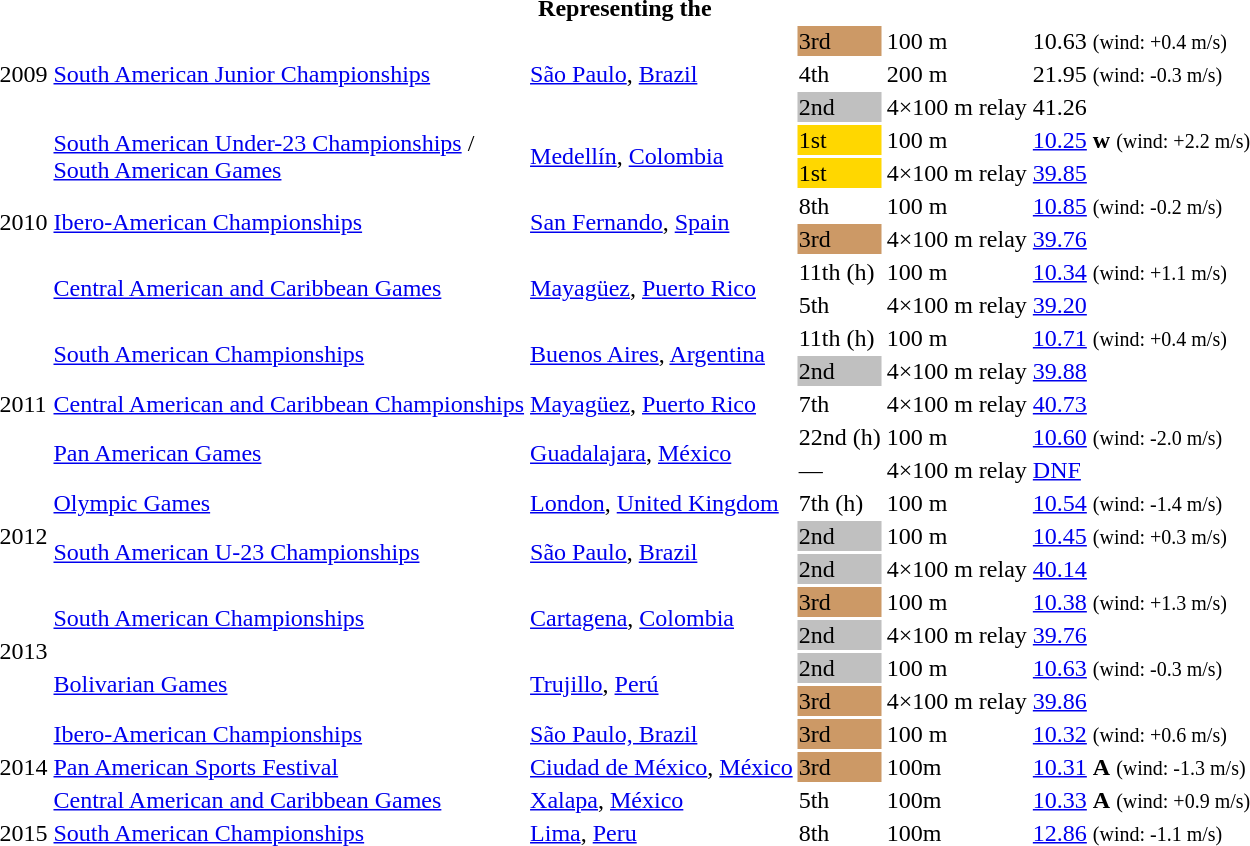<table>
<tr>
<th colspan="6">Representing the </th>
</tr>
<tr>
<td rowspan=3>2009</td>
<td rowspan=3><a href='#'>South American Junior Championships</a></td>
<td rowspan=3><a href='#'>São Paulo</a>, <a href='#'>Brazil</a></td>
<td bgcolor="cc9966">3rd</td>
<td>100 m</td>
<td>10.63 <small>(wind: +0.4 m/s)</small></td>
</tr>
<tr>
<td>4th</td>
<td>200 m</td>
<td>21.95 <small>(wind: -0.3 m/s)</small></td>
</tr>
<tr>
<td bgcolor=silver>2nd</td>
<td>4×100 m relay</td>
<td>41.26</td>
</tr>
<tr>
<td rowspan=6>2010</td>
<td rowspan=2><a href='#'>South American Under-23 Championships</a> / <br> <a href='#'>South American Games</a></td>
<td rowspan=2><a href='#'>Medellín</a>, <a href='#'>Colombia</a></td>
<td bgcolor=gold>1st</td>
<td>100 m</td>
<td><a href='#'>10.25</a> <strong>w</strong> <small>(wind: +2.2 m/s)</small></td>
</tr>
<tr>
<td bgcolor=gold>1st</td>
<td>4×100 m relay</td>
<td><a href='#'>39.85</a></td>
</tr>
<tr>
<td rowspan=2><a href='#'>Ibero-American Championships</a></td>
<td rowspan=2><a href='#'>San Fernando</a>, <a href='#'>Spain</a></td>
<td>8th</td>
<td>100 m</td>
<td><a href='#'>10.85</a> <small>(wind: -0.2 m/s)</small></td>
</tr>
<tr>
<td bgcolor="cc9966">3rd</td>
<td>4×100 m relay</td>
<td><a href='#'>39.76</a></td>
</tr>
<tr>
<td rowspan=2><a href='#'>Central American and Caribbean Games</a></td>
<td rowspan=2><a href='#'>Mayagüez</a>, <a href='#'>Puerto Rico</a></td>
<td>11th (h)</td>
<td>100 m</td>
<td><a href='#'>10.34</a> <small>(wind: +1.1 m/s)</small></td>
</tr>
<tr>
<td>5th</td>
<td>4×100 m relay</td>
<td><a href='#'>39.20</a></td>
</tr>
<tr>
<td rowspan=5>2011</td>
<td rowspan=2><a href='#'>South American Championships</a></td>
<td rowspan=2><a href='#'>Buenos Aires</a>, <a href='#'>Argentina</a></td>
<td>11th (h)</td>
<td>100 m</td>
<td><a href='#'>10.71</a> <small>(wind: +0.4 m/s)</small></td>
</tr>
<tr>
<td bgcolor=silver>2nd</td>
<td>4×100 m relay</td>
<td><a href='#'>39.88</a></td>
</tr>
<tr>
<td><a href='#'>Central American and Caribbean Championships</a></td>
<td><a href='#'>Mayagüez</a>, <a href='#'>Puerto Rico</a></td>
<td>7th</td>
<td>4×100 m relay</td>
<td><a href='#'>40.73</a></td>
</tr>
<tr>
<td rowspan=2><a href='#'>Pan American Games</a></td>
<td rowspan=2><a href='#'>Guadalajara</a>, <a href='#'>México</a></td>
<td>22nd (h)</td>
<td>100 m</td>
<td><a href='#'>10.60</a> <small>(wind: -2.0 m/s)</small></td>
</tr>
<tr>
<td>—</td>
<td>4×100 m relay</td>
<td><a href='#'>DNF</a></td>
</tr>
<tr>
<td rowspan=3>2012</td>
<td><a href='#'>Olympic Games</a></td>
<td><a href='#'>London</a>, <a href='#'>United Kingdom</a></td>
<td>7th (h)</td>
<td>100 m</td>
<td><a href='#'>10.54</a> <small>(wind: -1.4 m/s)</small></td>
</tr>
<tr>
<td rowspan=2><a href='#'>South American U-23 Championships</a></td>
<td rowspan=2><a href='#'>São Paulo</a>, <a href='#'>Brazil</a></td>
<td bgcolor=silver>2nd</td>
<td>100 m</td>
<td><a href='#'>10.45</a> <small>(wind: +0.3 m/s)</small></td>
</tr>
<tr>
<td bgcolor=silver>2nd</td>
<td>4×100 m relay</td>
<td><a href='#'>40.14</a></td>
</tr>
<tr>
<td rowspan=4>2013</td>
<td rowspan=2><a href='#'>South American Championships</a></td>
<td rowspan=2><a href='#'>Cartagena</a>, <a href='#'>Colombia</a></td>
<td bgcolor="cc9966">3rd</td>
<td>100 m</td>
<td><a href='#'>10.38</a> <small>(wind: +1.3 m/s)</small></td>
</tr>
<tr>
<td bgcolor=silver>2nd</td>
<td>4×100 m relay</td>
<td><a href='#'>39.76</a></td>
</tr>
<tr>
<td rowspan=2><a href='#'>Bolivarian Games</a></td>
<td rowspan=2><a href='#'>Trujillo</a>, <a href='#'>Perú</a></td>
<td bgcolor=silver>2nd</td>
<td>100 m</td>
<td><a href='#'>10.63</a> <small>(wind: -0.3 m/s)</small></td>
</tr>
<tr>
<td bgcolor="cc9966">3rd</td>
<td>4×100 m relay</td>
<td><a href='#'>39.86</a></td>
</tr>
<tr>
<td rowspan=3>2014</td>
<td><a href='#'>Ibero-American Championships</a></td>
<td><a href='#'>São Paulo, Brazil</a></td>
<td bgcolor=cc9966>3rd</td>
<td>100 m</td>
<td><a href='#'>10.32</a> <small>(wind: +0.6 m/s)</small></td>
</tr>
<tr>
<td><a href='#'>Pan American Sports Festival</a></td>
<td><a href='#'>Ciudad de México</a>, <a href='#'>México</a></td>
<td bgcolor="cc9966">3rd</td>
<td>100m</td>
<td><a href='#'>10.31</a>  <strong>A</strong> <small>(wind: -1.3 m/s)</small></td>
</tr>
<tr>
<td><a href='#'>Central American and Caribbean Games</a></td>
<td><a href='#'>Xalapa</a>, <a href='#'>México</a></td>
<td>5th</td>
<td>100m</td>
<td><a href='#'>10.33</a>  <strong>A</strong> <small>(wind: +0.9 m/s)</small></td>
</tr>
<tr>
<td>2015</td>
<td><a href='#'>South American Championships</a></td>
<td><a href='#'>Lima</a>, <a href='#'>Peru</a></td>
<td>8th</td>
<td>100m</td>
<td><a href='#'>12.86</a> <small>(wind: -1.1 m/s)</small></td>
</tr>
</table>
